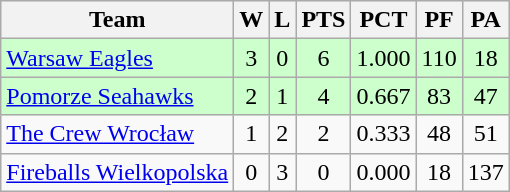<table class="wikitable" border="1">
<tr style="background:#efefef;">
<th>Team</th>
<th>W</th>
<th>L</th>
<th>PTS</th>
<th>PCT</th>
<th>PF</th>
<th>PA</th>
</tr>
<tr style="text-align:center; background:#cfc;">
<td align="left"><a href='#'>Warsaw Eagles</a></td>
<td>3</td>
<td>0</td>
<td>6</td>
<td>1.000</td>
<td>110</td>
<td>18</td>
</tr>
<tr style="text-align:center; background:#cfc;">
<td align="left"><a href='#'>Pomorze Seahawks</a></td>
<td>2</td>
<td>1</td>
<td>4</td>
<td>0.667</td>
<td>83</td>
<td>47</td>
</tr>
<tr style="text-align:center;">
<td align="left"><a href='#'>The Crew Wrocław</a></td>
<td>1</td>
<td>2</td>
<td>2</td>
<td>0.333</td>
<td>48</td>
<td>51</td>
</tr>
<tr style="text-align:center;">
<td align="left"><a href='#'>Fireballs Wielkopolska</a></td>
<td>0</td>
<td>3</td>
<td>0</td>
<td>0.000</td>
<td>18</td>
<td>137</td>
</tr>
</table>
